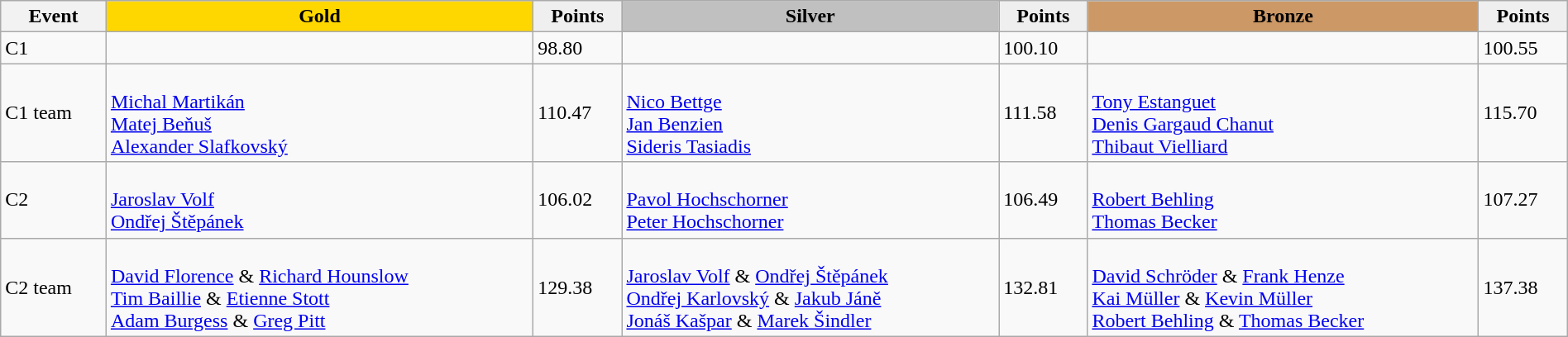<table class="wikitable" width=100%>
<tr>
<th>Event</th>
<td align=center bgcolor="gold"><strong>Gold</strong></td>
<td align=center bgcolor="EFEFEF"><strong>Points</strong></td>
<td align=center bgcolor="silver"><strong>Silver</strong></td>
<td align=center bgcolor="EFEFEF"><strong>Points</strong></td>
<td align=center bgcolor="CC9966"><strong>Bronze</strong></td>
<td align=center bgcolor="EFEFEF"><strong>Points</strong></td>
</tr>
<tr>
<td>C1</td>
<td></td>
<td>98.80</td>
<td></td>
<td>100.10</td>
<td></td>
<td>100.55</td>
</tr>
<tr>
<td>C1 team</td>
<td><br><a href='#'>Michal Martikán</a><br><a href='#'>Matej Beňuš</a><br><a href='#'>Alexander Slafkovský</a></td>
<td>110.47</td>
<td><br><a href='#'>Nico Bettge</a><br><a href='#'>Jan Benzien</a><br><a href='#'>Sideris Tasiadis</a></td>
<td>111.58</td>
<td><br><a href='#'>Tony Estanguet</a><br><a href='#'>Denis Gargaud Chanut</a><br><a href='#'>Thibaut Vielliard</a></td>
<td>115.70</td>
</tr>
<tr>
<td>C2</td>
<td><br><a href='#'>Jaroslav Volf</a><br><a href='#'>Ondřej Štěpánek</a></td>
<td>106.02</td>
<td><br><a href='#'>Pavol Hochschorner</a><br><a href='#'>Peter Hochschorner</a></td>
<td>106.49</td>
<td><br><a href='#'>Robert Behling</a><br><a href='#'>Thomas Becker</a></td>
<td>107.27</td>
</tr>
<tr>
<td>C2 team</td>
<td><br><a href='#'>David Florence</a> & <a href='#'>Richard Hounslow</a><br><a href='#'>Tim Baillie</a> & <a href='#'>Etienne Stott</a><br><a href='#'>Adam Burgess</a> & <a href='#'>Greg Pitt</a></td>
<td>129.38</td>
<td><br><a href='#'>Jaroslav Volf</a> & <a href='#'>Ondřej Štěpánek</a><br><a href='#'>Ondřej Karlovský</a> & <a href='#'>Jakub Jáně</a><br><a href='#'>Jonáš Kašpar</a> & <a href='#'>Marek Šindler</a></td>
<td>132.81</td>
<td><br><a href='#'>David Schröder</a> & <a href='#'>Frank Henze</a><br><a href='#'>Kai Müller</a> & <a href='#'>Kevin Müller</a><br><a href='#'>Robert Behling</a> & <a href='#'>Thomas Becker</a></td>
<td>137.38</td>
</tr>
</table>
